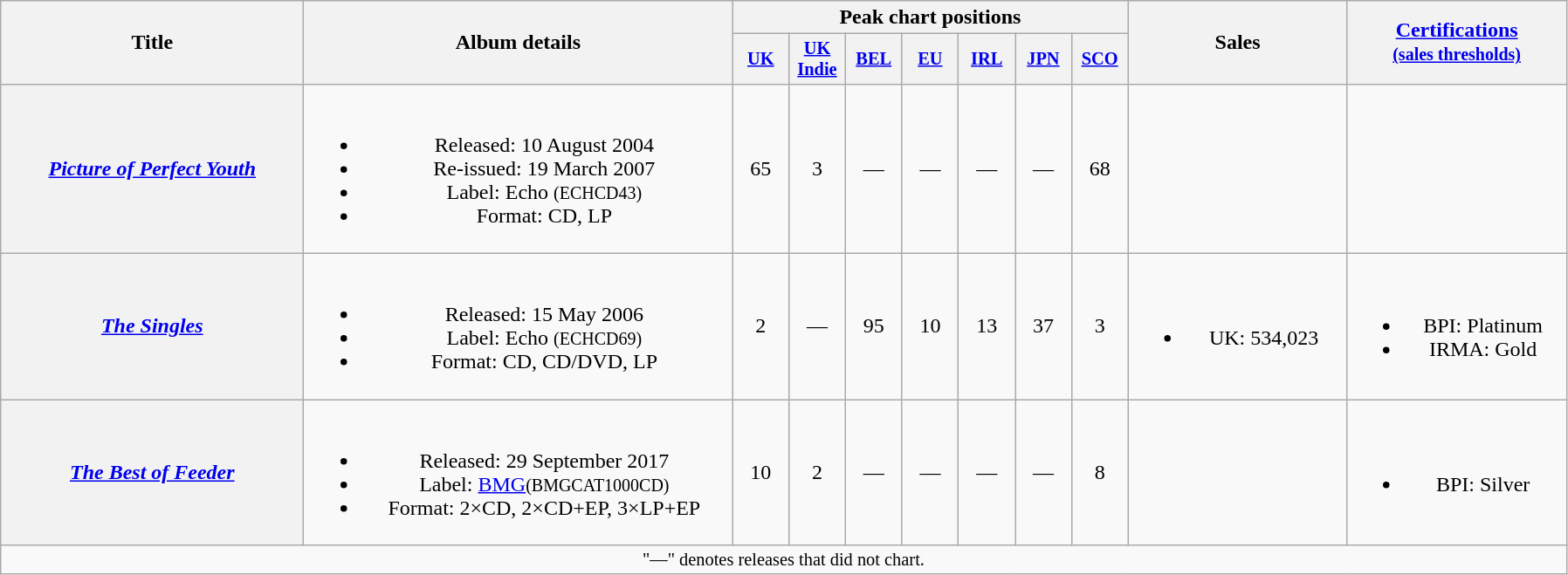<table class="wikitable plainrowheaders" style="text-align:center;">
<tr>
<th scope="col" rowspan="2" style="width:14em;">Title</th>
<th scope="col" rowspan="2" style="width:20em;">Album details</th>
<th scope="col" colspan="7">Peak chart positions</th>
<th scope="col" rowspan="2" style="width:10em;">Sales</th>
<th scope="col" rowspan="2" style="width:10em;"><a href='#'>Certifications</a><br><small><a href='#'>(sales thresholds)</a></small></th>
</tr>
<tr>
<th scope="col" style="width:2.7em;font-size:85%;"><a href='#'>UK</a><br></th>
<th scope="col" style="width:2.7em;font-size:85%;"><a href='#'>UK Indie</a><br></th>
<th scope="col" style="width:2.7em;font-size:85%;"><a href='#'>BEL</a><br></th>
<th scope="col" style="width:2.7em;font-size:85%;"><a href='#'>EU</a><br></th>
<th scope="col" style="width:2.7em;font-size:85%;"><a href='#'>IRL</a><br></th>
<th scope="col" style="width:2.7em;font-size:85%;"><a href='#'>JPN</a><br></th>
<th scope="col" style="width:2.7em;font-size:85%;"><a href='#'>SCO</a><br></th>
</tr>
<tr>
<th scope="row"><em><a href='#'>Picture of Perfect Youth</a></em></th>
<td><br><ul><li>Released: 10 August 2004</li><li>Re-issued: 19 March 2007</li><li>Label: Echo <small>(ECHCD43)</small></li><li>Format: CD, LP</li></ul></td>
<td>65</td>
<td>3</td>
<td>—</td>
<td>—</td>
<td>—</td>
<td>—</td>
<td>68</td>
<td></td>
<td></td>
</tr>
<tr>
<th scope="row"><em><a href='#'>The Singles</a></em></th>
<td><br><ul><li>Released: 15 May 2006</li><li>Label: Echo <small>(ECHCD69)</small></li><li>Format: CD, CD/DVD, LP</li></ul></td>
<td>2</td>
<td>—</td>
<td>95</td>
<td>10</td>
<td>13</td>
<td>37</td>
<td>3</td>
<td><br><ul><li>UK: 534,023</li></ul></td>
<td><br><ul><li>BPI: Platinum</li><li>IRMA: Gold</li></ul></td>
</tr>
<tr>
<th scope="row"><em><a href='#'>The Best of Feeder</a></em></th>
<td><br><ul><li>Released: 29 September 2017</li><li>Label: <a href='#'>BMG</a><small>(BMGCAT1000CD)</small></li><li>Format: 2×CD, 2×CD+EP, 3×LP+EP</li></ul></td>
<td>10</td>
<td>2</td>
<td>—</td>
<td>—</td>
<td>—</td>
<td>—</td>
<td>8</td>
<td></td>
<td><br><ul><li>BPI: Silver</li></ul></td>
</tr>
<tr>
<td colspan="15" style="text-align:center; font-size:85%;">"—" denotes releases that did not chart.</td>
</tr>
</table>
